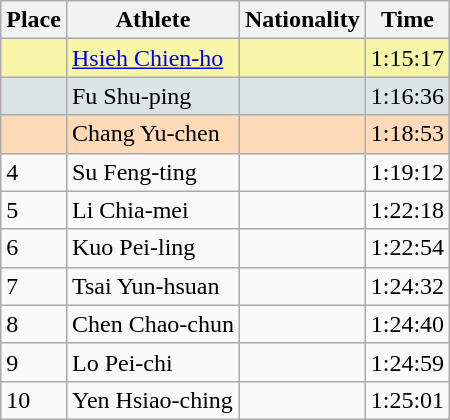<table class="wikitable sortable">
<tr>
<th scope="col">Place</th>
<th scope="col">Athlete</th>
<th scope="col">Nationality</th>
<th scope="col">Time</th>
</tr>
<tr bgcolor="#F7F6A8">
<td></td>
<td><a href='#'>Hsieh Chien-ho</a></td>
<td></td>
<td>1:15:17</td>
</tr>
<tr bgcolor="#DCE5E5">
<td></td>
<td>Fu Shu-ping</td>
<td></td>
<td>1:16:36</td>
</tr>
<tr bgcolor="#FFDAB9">
<td></td>
<td>Chang Yu-chen</td>
<td></td>
<td>1:18:53</td>
</tr>
<tr>
<td>4</td>
<td>Su Feng-ting</td>
<td></td>
<td>1:19:12</td>
</tr>
<tr>
<td>5</td>
<td>Li Chia-mei</td>
<td></td>
<td>1:22:18</td>
</tr>
<tr>
<td>6</td>
<td>Kuo Pei-ling</td>
<td></td>
<td>1:22:54</td>
</tr>
<tr>
<td>7</td>
<td>Tsai Yun-hsuan</td>
<td></td>
<td>1:24:32</td>
</tr>
<tr>
<td>8</td>
<td>Chen Chao-chun</td>
<td></td>
<td>1:24:40</td>
</tr>
<tr>
<td>9</td>
<td>Lo Pei-chi</td>
<td></td>
<td>1:24:59</td>
</tr>
<tr>
<td>10</td>
<td>Yen Hsiao-ching</td>
<td></td>
<td>1:25:01</td>
</tr>
</table>
